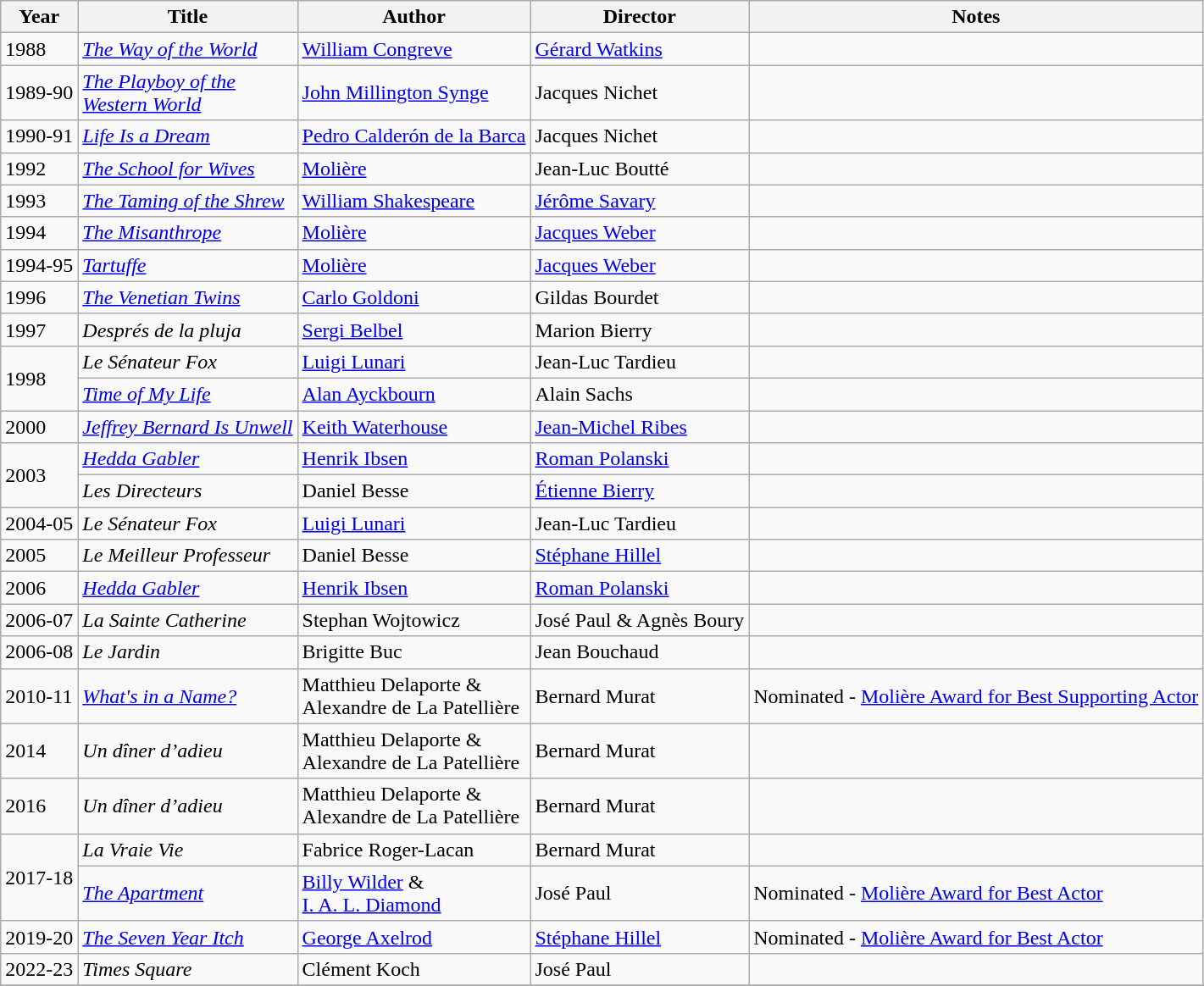<table class="wikitable">
<tr>
<th>Year</th>
<th>Title</th>
<th>Author</th>
<th>Director</th>
<th>Notes</th>
</tr>
<tr>
<td>1988</td>
<td><em><a href='#'>The Way of the World</a></em></td>
<td><a href='#'>William Congreve</a></td>
<td><a href='#'>Gérard Watkins</a></td>
<td></td>
</tr>
<tr>
<td>1989-90</td>
<td><em><a href='#'>The Playboy of the<br> Western World</a></em></td>
<td><a href='#'>John Millington Synge</a></td>
<td>Jacques Nichet</td>
<td></td>
</tr>
<tr>
<td>1990-91</td>
<td><em><a href='#'>Life Is a Dream</a></em></td>
<td><a href='#'>Pedro Calderón de la Barca</a></td>
<td>Jacques Nichet</td>
<td></td>
</tr>
<tr>
<td>1992</td>
<td><em><a href='#'>The School for Wives</a></em></td>
<td><a href='#'>Molière</a></td>
<td>Jean-Luc Boutté</td>
<td></td>
</tr>
<tr>
<td>1993</td>
<td><em><a href='#'>The Taming of the Shrew</a></em></td>
<td><a href='#'>William Shakespeare</a></td>
<td><a href='#'>Jérôme Savary</a></td>
<td></td>
</tr>
<tr>
<td>1994</td>
<td><em><a href='#'>The Misanthrope</a></em></td>
<td><a href='#'>Molière</a></td>
<td><a href='#'>Jacques Weber</a></td>
<td></td>
</tr>
<tr>
<td>1994-95</td>
<td><em><a href='#'>Tartuffe</a></em></td>
<td><a href='#'>Molière</a></td>
<td><a href='#'>Jacques Weber</a></td>
<td></td>
</tr>
<tr>
<td>1996</td>
<td><em><a href='#'>The Venetian Twins</a></em></td>
<td><a href='#'>Carlo Goldoni</a></td>
<td>Gildas Bourdet</td>
<td></td>
</tr>
<tr>
<td>1997</td>
<td><em>Després de la pluja</em></td>
<td><a href='#'>Sergi Belbel</a></td>
<td>Marion Bierry</td>
<td></td>
</tr>
<tr>
<td rowspan=2>1998</td>
<td><em>Le Sénateur Fox</em></td>
<td><a href='#'>Luigi Lunari</a></td>
<td>Jean-Luc Tardieu</td>
<td></td>
</tr>
<tr>
<td><em><a href='#'>Time of My Life</a></em></td>
<td><a href='#'>Alan Ayckbourn</a></td>
<td>Alain Sachs</td>
<td></td>
</tr>
<tr>
<td>2000</td>
<td><em><a href='#'>Jeffrey Bernard Is Unwell</a></em></td>
<td><a href='#'>Keith Waterhouse</a></td>
<td><a href='#'>Jean-Michel Ribes</a></td>
<td></td>
</tr>
<tr>
<td rowspan=2>2003</td>
<td><em><a href='#'>Hedda Gabler</a></em></td>
<td><a href='#'>Henrik Ibsen</a></td>
<td><a href='#'>Roman Polanski</a></td>
<td></td>
</tr>
<tr>
<td><em>Les Directeurs</em></td>
<td>Daniel Besse</td>
<td><a href='#'>Étienne Bierry</a></td>
<td></td>
</tr>
<tr>
<td>2004-05</td>
<td><em>Le Sénateur Fox</em></td>
<td><a href='#'>Luigi Lunari</a></td>
<td>Jean-Luc Tardieu</td>
<td></td>
</tr>
<tr>
<td>2005</td>
<td><em>Le Meilleur Professeur</em></td>
<td>Daniel Besse</td>
<td><a href='#'>Stéphane Hillel</a></td>
<td></td>
</tr>
<tr>
<td>2006</td>
<td><em><a href='#'>Hedda Gabler</a></em></td>
<td><a href='#'>Henrik Ibsen</a></td>
<td><a href='#'>Roman Polanski</a></td>
<td></td>
</tr>
<tr>
<td>2006-07</td>
<td><em>La Sainte Catherine</em></td>
<td>Stephan Wojtowicz</td>
<td>José Paul & Agnès Boury</td>
<td></td>
</tr>
<tr>
<td>2006-08</td>
<td><em>Le Jardin</em></td>
<td>Brigitte Buc</td>
<td>Jean Bouchaud</td>
<td></td>
</tr>
<tr>
<td>2010-11</td>
<td><em><a href='#'>What's in a Name?</a></em></td>
<td>Matthieu Delaporte & <br>Alexandre de La Patellière</td>
<td>Bernard Murat</td>
<td>Nominated - <a href='#'>Molière Award for Best Supporting Actor</a></td>
</tr>
<tr>
<td>2014</td>
<td><em>Un dîner d’adieu</em></td>
<td>Matthieu Delaporte & <br>Alexandre de La Patellière</td>
<td>Bernard Murat</td>
<td></td>
</tr>
<tr>
<td>2016</td>
<td><em>Un dîner d’adieu</em></td>
<td>Matthieu Delaporte & <br>Alexandre de La Patellière</td>
<td>Bernard Murat</td>
<td></td>
</tr>
<tr>
<td rowspan=2>2017-18</td>
<td><em>La Vraie Vie</em></td>
<td>Fabrice Roger-Lacan</td>
<td>Bernard Murat</td>
<td></td>
</tr>
<tr>
<td><em><a href='#'>The Apartment</a></em></td>
<td><a href='#'>Billy Wilder</a> &<br> <a href='#'>I. A. L. Diamond</a></td>
<td>José Paul</td>
<td>Nominated - <a href='#'>Molière Award for Best Actor</a></td>
</tr>
<tr>
<td>2019-20</td>
<td><em><a href='#'>The Seven Year Itch</a></em></td>
<td><a href='#'>George Axelrod</a></td>
<td><a href='#'>Stéphane Hillel</a></td>
<td>Nominated - <a href='#'>Molière Award for Best Actor</a></td>
</tr>
<tr>
<td>2022-23</td>
<td><em>Times Square</em></td>
<td>Clément Koch</td>
<td>José Paul</td>
<td></td>
</tr>
<tr>
</tr>
</table>
